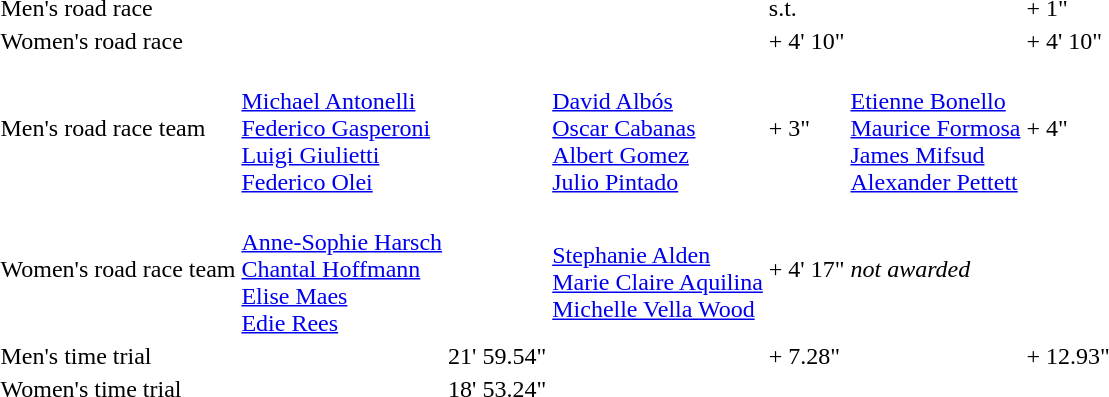<table>
<tr>
<td>Men's road race<br></td>
<td></td>
<td></td>
<td></td>
<td>s.t.</td>
<td></td>
<td>+ 1"</td>
</tr>
<tr>
<td>Women's road race<br></td>
<td></td>
<td></td>
<td></td>
<td>+ 4' 10"</td>
<td></td>
<td>+ 4' 10"</td>
</tr>
<tr>
<td>Men's road race team<br></td>
<td><br><a href='#'>Michael Antonelli</a><br><a href='#'>Federico Gasperoni</a><br><a href='#'>Luigi Giulietti</a><br><a href='#'>Federico Olei</a></td>
<td></td>
<td><br><a href='#'>David Albós</a><br><a href='#'>Oscar Cabanas</a><br><a href='#'>Albert Gomez</a><br><a href='#'>Julio Pintado</a></td>
<td>+ 3"</td>
<td><br><a href='#'>Etienne Bonello</a><br><a href='#'>Maurice Formosa</a><br><a href='#'>James Mifsud</a><br><a href='#'>Alexander Pettett</a></td>
<td>+ 4"</td>
</tr>
<tr>
<td>Women's road race team<br></td>
<td><br><a href='#'>Anne-Sophie Harsch</a><br><a href='#'>Chantal Hoffmann</a><br><a href='#'>Elise Maes</a><br><a href='#'>Edie Rees</a></td>
<td></td>
<td><br><a href='#'>Stephanie Alden</a><br><a href='#'>Marie Claire Aquilina</a><br><a href='#'>Michelle Vella Wood</a></td>
<td>+ 4' 17"</td>
<td colspan=2><em>not awarded</em></td>
</tr>
<tr>
<td>Men's time trial<br></td>
<td></td>
<td>21' 59.54"</td>
<td></td>
<td>+ 7.28"</td>
<td></td>
<td>+ 12.93"</td>
</tr>
<tr>
<td>Women's time trial<br></td>
<td></td>
<td>18' 53.24"</td>
<td></td>
<td></td>
<td></td>
<td></td>
</tr>
</table>
